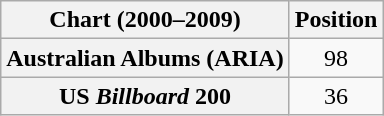<table class="wikitable sortable plainrowheaders" style="text-align:center">
<tr>
<th scope="col">Chart (2000–2009)</th>
<th scope="col">Position</th>
</tr>
<tr>
<th scope="row">Australian Albums (ARIA)</th>
<td>98</td>
</tr>
<tr>
<th scope="row">US <em>Billboard</em> 200</th>
<td>36</td>
</tr>
</table>
